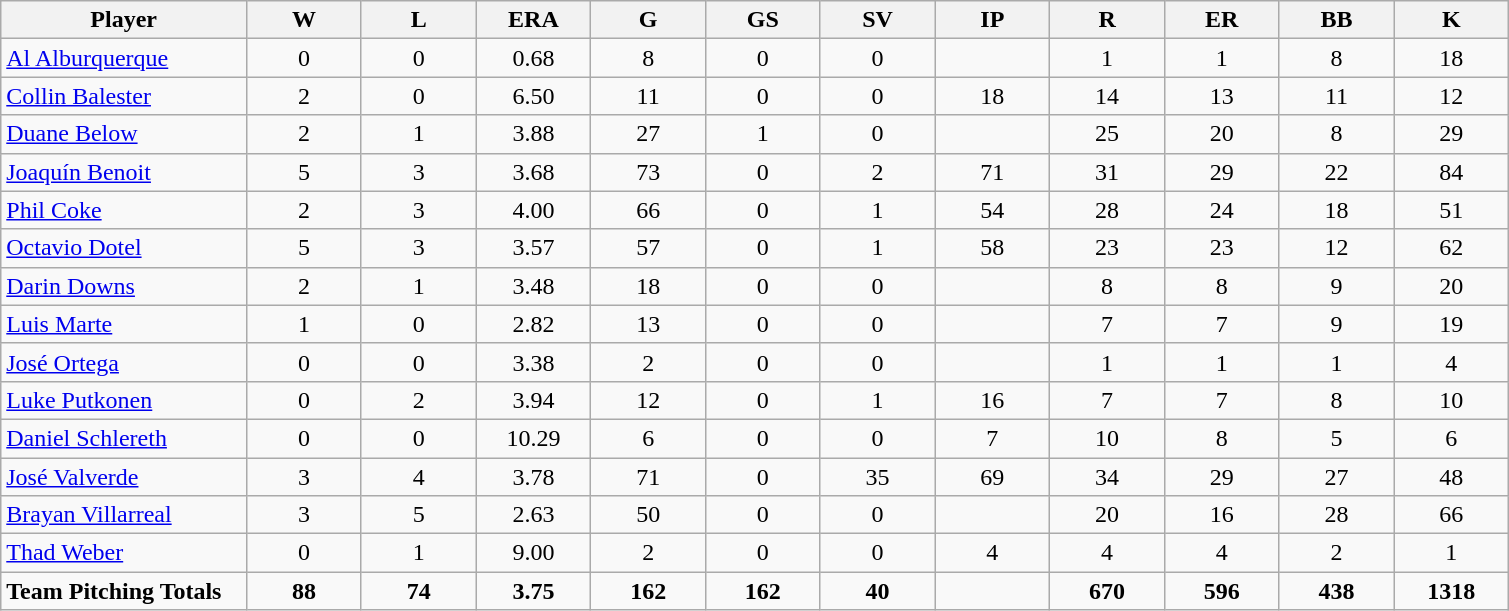<table class="wikitable sortable" style="text-align:center">
<tr>
<th bgcolor="#DDDDFF" width="15%">Player</th>
<th bgcolor="#DDDDFF" width="7%">W</th>
<th bgcolor="#DDDDFF" width="7%">L</th>
<th bgcolor="#DDDDFF" width="7%">ERA</th>
<th bgcolor="#DDDDFF" width="7%">G</th>
<th bgcolor="#DDDDFF" width="7%">GS</th>
<th bgcolor="#DDDDFF" width="7%">SV</th>
<th bgcolor="#DDDDFF" width="7%">IP</th>
<th bgcolor="#DDDDFF" width="7%">R</th>
<th bgcolor="#DDDDFF" width="7%">ER</th>
<th bgcolor="#DDDDFF" width="7%">BB</th>
<th bgcolor="#DDDDFF" width="7%">K</th>
</tr>
<tr>
<td align=left><a href='#'>Al Alburquerque</a></td>
<td>0</td>
<td>0</td>
<td>0.68</td>
<td>8</td>
<td>0</td>
<td>0</td>
<td></td>
<td>1</td>
<td>1</td>
<td>8</td>
<td>18</td>
</tr>
<tr>
<td align=left><a href='#'>Collin Balester</a></td>
<td>2</td>
<td>0</td>
<td>6.50</td>
<td>11</td>
<td>0</td>
<td>0</td>
<td>18</td>
<td>14</td>
<td>13</td>
<td>11</td>
<td>12</td>
</tr>
<tr>
<td align=left><a href='#'>Duane Below</a></td>
<td>2</td>
<td>1</td>
<td>3.88</td>
<td>27</td>
<td>1</td>
<td>0</td>
<td></td>
<td>25</td>
<td>20</td>
<td>8</td>
<td>29</td>
</tr>
<tr>
<td align=left><a href='#'>Joaquín Benoit</a></td>
<td>5</td>
<td>3</td>
<td>3.68</td>
<td>73</td>
<td>0</td>
<td>2</td>
<td>71</td>
<td>31</td>
<td>29</td>
<td>22</td>
<td>84</td>
</tr>
<tr>
<td align=left><a href='#'>Phil Coke</a></td>
<td>2</td>
<td>3</td>
<td>4.00</td>
<td>66</td>
<td>0</td>
<td>1</td>
<td>54</td>
<td>28</td>
<td>24</td>
<td>18</td>
<td>51</td>
</tr>
<tr>
<td align=left><a href='#'>Octavio Dotel</a></td>
<td>5</td>
<td>3</td>
<td>3.57</td>
<td>57</td>
<td>0</td>
<td>1</td>
<td>58</td>
<td>23</td>
<td>23</td>
<td>12</td>
<td>62</td>
</tr>
<tr>
<td align=left><a href='#'>Darin Downs</a></td>
<td>2</td>
<td>1</td>
<td>3.48</td>
<td>18</td>
<td>0</td>
<td>0</td>
<td></td>
<td>8</td>
<td>8</td>
<td>9</td>
<td>20</td>
</tr>
<tr>
<td align=left><a href='#'>Luis Marte</a></td>
<td>1</td>
<td>0</td>
<td>2.82</td>
<td>13</td>
<td>0</td>
<td>0</td>
<td></td>
<td>7</td>
<td>7</td>
<td>9</td>
<td>19</td>
</tr>
<tr>
<td align=left><a href='#'>José Ortega</a></td>
<td>0</td>
<td>0</td>
<td>3.38</td>
<td>2</td>
<td>0</td>
<td>0</td>
<td></td>
<td>1</td>
<td>1</td>
<td>1</td>
<td>4</td>
</tr>
<tr>
<td align=left><a href='#'>Luke Putkonen</a></td>
<td>0</td>
<td>2</td>
<td>3.94</td>
<td>12</td>
<td>0</td>
<td>1</td>
<td>16</td>
<td>7</td>
<td>7</td>
<td>8</td>
<td>10</td>
</tr>
<tr>
<td align=left><a href='#'>Daniel Schlereth</a></td>
<td>0</td>
<td>0</td>
<td>10.29</td>
<td>6</td>
<td>0</td>
<td>0</td>
<td>7</td>
<td>10</td>
<td>8</td>
<td>5</td>
<td>6</td>
</tr>
<tr>
<td align=left><a href='#'>José Valverde</a></td>
<td>3</td>
<td>4</td>
<td>3.78</td>
<td>71</td>
<td>0</td>
<td>35</td>
<td>69</td>
<td>34</td>
<td>29</td>
<td>27</td>
<td>48</td>
</tr>
<tr>
<td align=left><a href='#'>Brayan Villarreal</a></td>
<td>3</td>
<td>5</td>
<td>2.63</td>
<td>50</td>
<td>0</td>
<td>0</td>
<td></td>
<td>20</td>
<td>16</td>
<td>28</td>
<td>66</td>
</tr>
<tr>
<td align=left><a href='#'>Thad Weber</a></td>
<td>0</td>
<td>1</td>
<td>9.00</td>
<td>2</td>
<td>0</td>
<td>0</td>
<td>4</td>
<td>4</td>
<td>4</td>
<td>2</td>
<td>1</td>
</tr>
<tr>
<td align=left><strong>Team Pitching Totals</strong></td>
<td><strong>88</strong></td>
<td><strong>74</strong></td>
<td><strong>3.75</strong></td>
<td><strong>162</strong></td>
<td><strong>162</strong></td>
<td><strong>40</strong></td>
<td><strong></strong></td>
<td><strong>670</strong></td>
<td><strong>596</strong></td>
<td><strong>438</strong></td>
<td><strong>1318</strong></td>
</tr>
</table>
